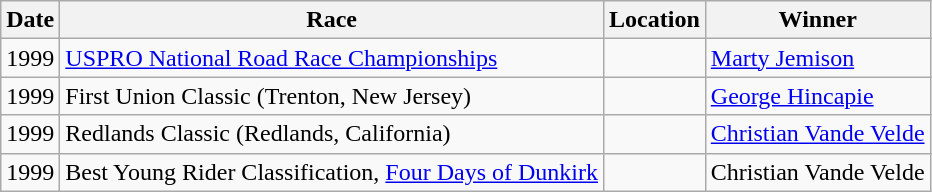<table class="wikitable sortable">
<tr>
<th>Date</th>
<th>Race</th>
<th>Location</th>
<th>Winner</th>
</tr>
<tr>
<td>1999</td>
<td> <a href='#'>USPRO National Road Race Championships</a></td>
<td></td>
<td><a href='#'>Marty Jemison</a></td>
</tr>
<tr>
<td>1999</td>
<td>First Union Classic (Trenton, New Jersey)</td>
<td></td>
<td><a href='#'>George Hincapie</a></td>
</tr>
<tr>
<td>1999</td>
<td>Redlands Classic (Redlands, California)</td>
<td></td>
<td><a href='#'>Christian Vande Velde</a></td>
</tr>
<tr>
<td>1999</td>
<td>Best Young Rider Classification, <a href='#'>Four Days of Dunkirk</a></td>
<td></td>
<td>Christian Vande Velde</td>
</tr>
</table>
